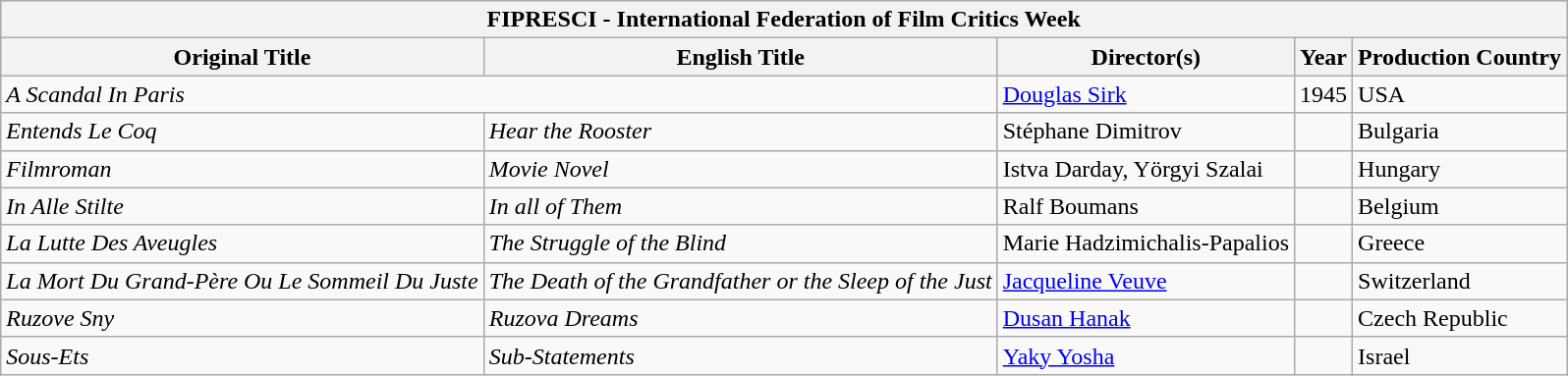<table class="wikitable sortable">
<tr>
<th colspan="5">FIPRESCI - International Federation of Film Critics Week</th>
</tr>
<tr>
<th>Original Title</th>
<th>English Title</th>
<th>Director(s)</th>
<th>Year</th>
<th>Production Country</th>
</tr>
<tr>
<td colspan="2"><em>A Scandal In Paris</em></td>
<td><a href='#'>Douglas Sirk</a></td>
<td>1945</td>
<td>USA</td>
</tr>
<tr>
<td><em>Entends Le Coq</em></td>
<td><em>Hear the Rooster</em></td>
<td>Stéphane Dimitrov</td>
<td></td>
<td>Bulgaria</td>
</tr>
<tr>
<td><em>Filmroman</em></td>
<td><em>Movie Novel</em></td>
<td>Istva Darday, Yörgyi Szalai</td>
<td></td>
<td>Hungary</td>
</tr>
<tr>
<td><em>In Alle Stilte</em></td>
<td><em>In all of Them</em></td>
<td>Ralf Boumans</td>
<td></td>
<td>Belgium</td>
</tr>
<tr>
<td><em>La Lutte Des Aveugles</em></td>
<td><em>The Struggle of the Blind</em></td>
<td>Marie Hadzimichalis-Papalios</td>
<td></td>
<td>Greece</td>
</tr>
<tr>
<td><em>La Mort Du Grand-Père Ou Le Sommeil Du Juste</em></td>
<td><em>The Death of the Grandfather or the Sleep of the Just</em></td>
<td><a href='#'>Jacqueline Veuve</a></td>
<td></td>
<td>Switzerland</td>
</tr>
<tr>
<td><em>Ruzove Sny</em></td>
<td><em>Ruzova Dreams</em></td>
<td><a href='#'>Dusan Hanak</a></td>
<td></td>
<td>Czech Republic</td>
</tr>
<tr>
<td><em>Sous-Ets</em></td>
<td><em>Sub-Statements</em></td>
<td><a href='#'>Yaky Yosha</a></td>
<td></td>
<td>Israel</td>
</tr>
</table>
